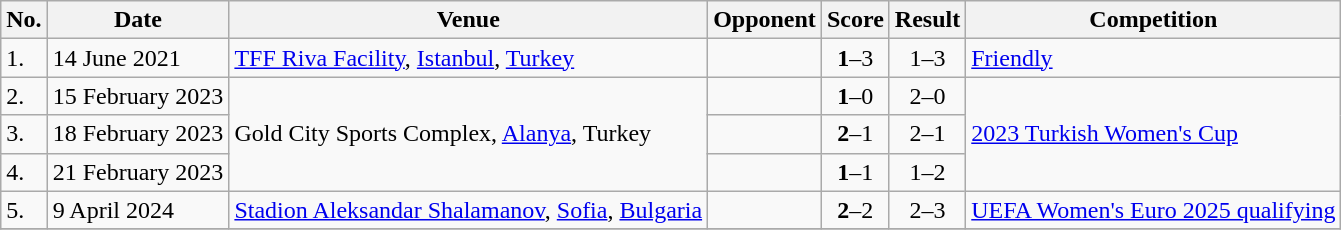<table class="wikitable">
<tr>
<th>No.</th>
<th>Date</th>
<th>Venue</th>
<th>Opponent</th>
<th>Score</th>
<th>Result</th>
<th>Competition</th>
</tr>
<tr>
<td>1.</td>
<td>14 June 2021</td>
<td><a href='#'>TFF Riva Facility</a>, <a href='#'>Istanbul</a>, <a href='#'>Turkey</a></td>
<td></td>
<td align=center><strong>1</strong>–3</td>
<td align=center>1–3</td>
<td><a href='#'>Friendly</a></td>
</tr>
<tr>
<td>2.</td>
<td>15 February 2023</td>
<td rowspan=3>Gold City Sports Complex, <a href='#'>Alanya</a>, Turkey</td>
<td></td>
<td align=center><strong>1</strong>–0</td>
<td align=center>2–0</td>
<td rowspan=3><a href='#'>2023 Turkish Women's Cup</a></td>
</tr>
<tr>
<td>3.</td>
<td>18 February 2023</td>
<td></td>
<td align=center><strong>2</strong>–1</td>
<td align=center>2–1</td>
</tr>
<tr>
<td>4.</td>
<td>21 February 2023</td>
<td></td>
<td align=center><strong>1</strong>–1</td>
<td align=center>1–2</td>
</tr>
<tr>
<td>5.</td>
<td>9 April 2024</td>
<td><a href='#'>Stadion Aleksandar Shalamanov</a>, <a href='#'>Sofia</a>, <a href='#'>Bulgaria</a></td>
<td></td>
<td align=center><strong>2</strong>–2</td>
<td align=center>2–3</td>
<td><a href='#'>UEFA Women's Euro 2025 qualifying</a></td>
</tr>
<tr>
</tr>
</table>
